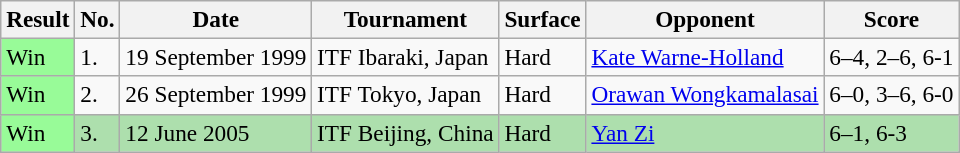<table class="sortable wikitable" style="font-size:97%;">
<tr>
<th>Result</th>
<th>No.</th>
<th>Date</th>
<th>Tournament</th>
<th>Surface</th>
<th>Opponent</th>
<th class="unsortable">Score</th>
</tr>
<tr>
<td style="background:#98fb98;">Win</td>
<td>1.</td>
<td>19 September 1999</td>
<td>ITF Ibaraki, Japan</td>
<td>Hard</td>
<td> <a href='#'>Kate Warne-Holland</a></td>
<td>6–4, 2–6, 6-1</td>
</tr>
<tr>
<td style="background:#98fb98;">Win</td>
<td>2.</td>
<td>26 September 1999</td>
<td>ITF Tokyo, Japan</td>
<td>Hard</td>
<td> <a href='#'>Orawan Wongkamalasai</a></td>
<td>6–0, 3–6, 6-0</td>
</tr>
<tr style="background:#addfad;">
<td style="background:#98fb98;">Win</td>
<td>3.</td>
<td>12 June 2005</td>
<td>ITF Beijing, China</td>
<td>Hard</td>
<td> <a href='#'>Yan Zi</a></td>
<td>6–1, 6-3</td>
</tr>
</table>
